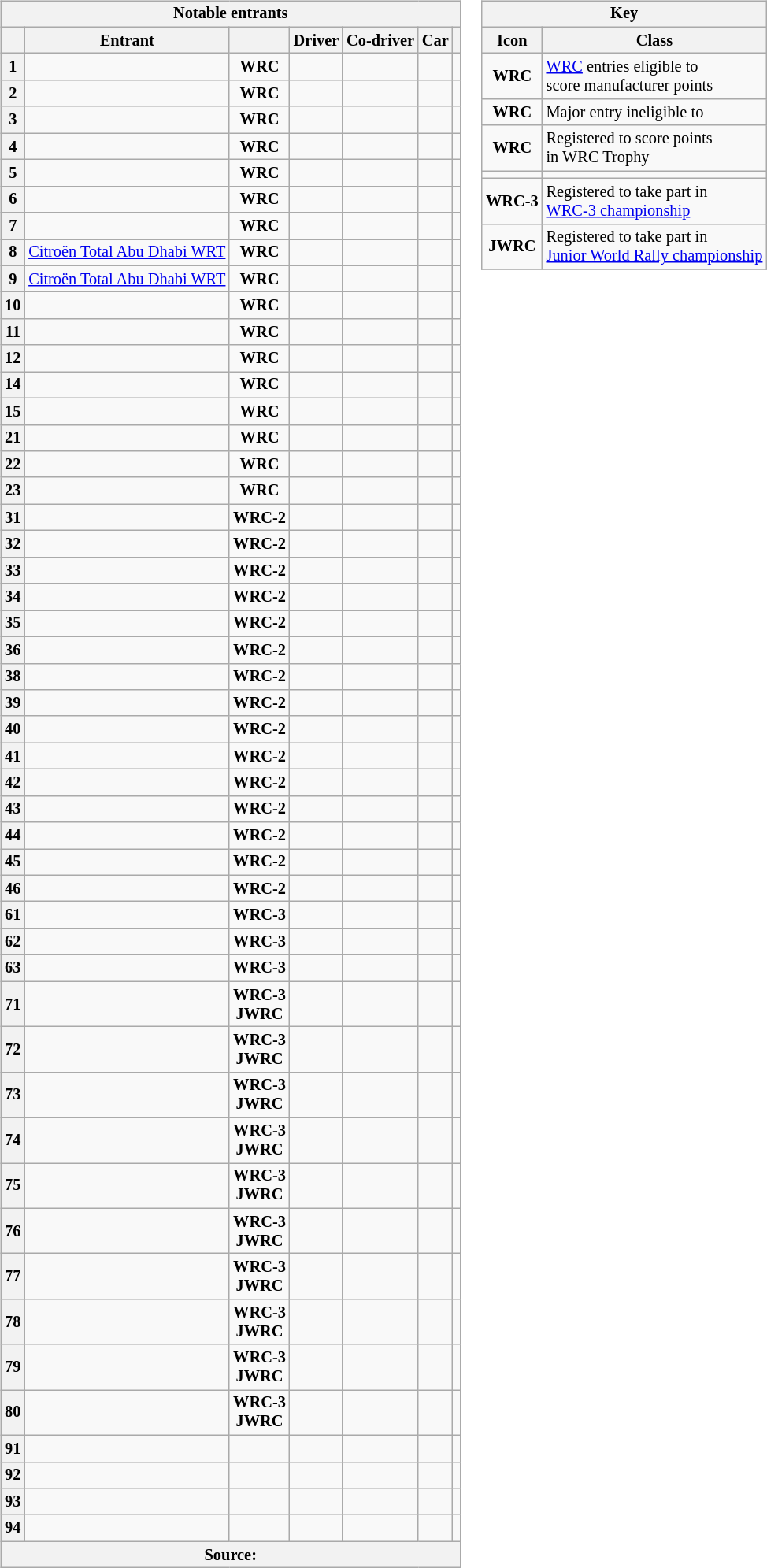<table>
<tr>
<td><br><table class="wikitable plainrowheaders sortable" style="font-size: 85%">
<tr>
<th scope=row colspan="7" style="text-align: center;"><strong>Notable entrants</strong></th>
</tr>
<tr>
<th scope=col></th>
<th scope=col>Entrant</th>
<th scope=col></th>
<th scope=col>Driver</th>
<th scope=col>Co-driver</th>
<th scope=col>Car</th>
<th scope=col></th>
</tr>
<tr>
<th scope=row style="text-align: center;">1</th>
<td></td>
<td align="center"><strong><span>WRC</span></strong></td>
<td></td>
<td></td>
<td></td>
<td align="center"></td>
</tr>
<tr>
<th scope=row style="text-align: center;">2</th>
<td></td>
<td align="center"><strong><span>WRC</span></strong></td>
<td></td>
<td></td>
<td></td>
<td align="center"></td>
</tr>
<tr>
<th scope=row style="text-align: center;">3</th>
<td></td>
<td align="center"><strong><span>WRC</span></strong></td>
<td></td>
<td></td>
<td></td>
<td align="center"></td>
</tr>
<tr>
<th scope=row style="text-align: center;">4</th>
<td></td>
<td align="center"><strong><span>WRC</span></strong></td>
<td></td>
<td></td>
<td></td>
<td align="center"></td>
</tr>
<tr>
<th scope=row style="text-align: center;">5</th>
<td></td>
<td align="center"><strong><span>WRC</span></strong></td>
<td></td>
<td></td>
<td></td>
<td align="center"></td>
</tr>
<tr>
<th scope=row style="text-align: center;">6</th>
<td></td>
<td align="center"><strong><span>WRC</span></strong></td>
<td></td>
<td></td>
<td></td>
<td align="center"></td>
</tr>
<tr>
<th scope=row style="text-align: center;">7</th>
<td></td>
<td align="center"><strong><span>WRC</span></strong></td>
<td></td>
<td></td>
<td></td>
<td align="center"></td>
</tr>
<tr>
<th scope=row style="text-align: center;">8</th>
<td> <a href='#'>Citroën Total Abu Dhabi WRT</a></td>
<td align="center"><strong><span>WRC</span></strong></td>
<td></td>
<td></td>
<td></td>
<td align="center"></td>
</tr>
<tr>
<th scope=row style="text-align: center;">9</th>
<td> <a href='#'>Citroën Total Abu Dhabi WRT</a></td>
<td align="center"><strong><span>WRC</span></strong></td>
<td></td>
<td></td>
<td></td>
<td align="center"></td>
</tr>
<tr>
<th scope=row style="text-align: center;">10</th>
<td></td>
<td align="center"><strong><span>WRC</span></strong></td>
<td></td>
<td></td>
<td></td>
<td align="center"></td>
</tr>
<tr>
<th scope=row style="text-align: center;">11</th>
<td></td>
<td align="center"><strong><span>WRC</span></strong></td>
<td></td>
<td></td>
<td></td>
<td align="center"></td>
</tr>
<tr>
<th scope=row style="text-align: center;">12</th>
<td></td>
<td align="center"><strong><span>WRC</span></strong></td>
<td></td>
<td></td>
<td></td>
<td align="center"></td>
</tr>
<tr>
<th scope=row style="text-align: center;">14</th>
<td></td>
<td align="center"><strong><span>WRC</span></strong></td>
<td></td>
<td></td>
<td></td>
<td align="center"></td>
</tr>
<tr>
<th scope=row style="text-align: center;">15</th>
<td></td>
<td align="center"><strong><span>WRC</span></strong></td>
<td></td>
<td></td>
<td></td>
<td align="center"></td>
</tr>
<tr>
<th scope=row style="text-align: center;">21</th>
<td></td>
<td align="center"><strong><span>WRC</span></strong></td>
<td></td>
<td></td>
<td></td>
<td align="center"></td>
</tr>
<tr>
<th scope=row style="text-align: center;">22</th>
<td></td>
<td align="center"><strong><span>WRC</span></strong></td>
<td></td>
<td></td>
<td></td>
<td align="center"></td>
</tr>
<tr>
<th scope=row style="text-align: center;">23</th>
<td></td>
<td align="center"><strong><span>WRC</span></strong></td>
<td></td>
<td></td>
<td></td>
<td align="center"></td>
</tr>
<tr>
<th scope=row style="text-align: center;">31</th>
<td></td>
<td align="center"><strong><span>WRC-2</span></strong></td>
<td></td>
<td></td>
<td></td>
<td align="center"></td>
</tr>
<tr>
<th scope=row style="text-align: center;">32</th>
<td></td>
<td align="center"><strong><span>WRC-2</span></strong></td>
<td></td>
<td></td>
<td></td>
<td align="center"></td>
</tr>
<tr>
<th scope=row style="text-align: center;">33</th>
<td></td>
<td align="center"><strong><span>WRC-2</span></strong></td>
<td></td>
<td></td>
<td></td>
<td align="center"></td>
</tr>
<tr>
<th scope=row style="text-align: center;">34</th>
<td></td>
<td align="center"><strong><span>WRC-2</span></strong></td>
<td></td>
<td></td>
<td></td>
<td align="center"></td>
</tr>
<tr>
<th scope=row style="text-align: center;">35</th>
<td></td>
<td align="center"><strong><span>WRC-2</span></strong></td>
<td></td>
<td></td>
<td></td>
<td align="center"></td>
</tr>
<tr>
<th scope=row style="text-align: center;">36</th>
<td></td>
<td align="center"><strong><span>WRC-2</span></strong></td>
<td></td>
<td></td>
<td></td>
<td align="center"></td>
</tr>
<tr>
<th scope=row style="text-align: center;">38</th>
<td></td>
<td align="center"><strong><span>WRC-2</span></strong></td>
<td></td>
<td></td>
<td></td>
<td align="center"></td>
</tr>
<tr>
<th scope=row style="text-align: center;">39</th>
<td></td>
<td align="center"><strong><span>WRC-2</span></strong></td>
<td></td>
<td></td>
<td></td>
<td align="center"></td>
</tr>
<tr>
<th scope=row style="text-align: center;">40</th>
<td></td>
<td align="center"><strong><span>WRC-2</span></strong></td>
<td></td>
<td></td>
<td></td>
<td align="center"></td>
</tr>
<tr>
<th scope=row style="text-align: center;">41</th>
<td></td>
<td align="center"><strong><span>WRC-2</span></strong></td>
<td></td>
<td></td>
<td></td>
<td align="center"></td>
</tr>
<tr>
<th scope=row style="text-align: center;">42</th>
<td></td>
<td align="center"><strong><span>WRC-2</span></strong></td>
<td></td>
<td></td>
<td></td>
<td align="center"></td>
</tr>
<tr>
<th scope=row style="text-align: center;">43</th>
<td></td>
<td align="center"><strong><span>WRC-2</span></strong></td>
<td></td>
<td></td>
<td></td>
<td align="center"></td>
</tr>
<tr>
<th scope=row style="text-align: center;">44</th>
<td></td>
<td align="center"><strong><span>WRC-2</span></strong></td>
<td></td>
<td></td>
<td></td>
<td align="center"></td>
</tr>
<tr>
<th scope=row style="text-align: center;">45</th>
<td></td>
<td align="center"><strong><span>WRC-2</span></strong></td>
<td></td>
<td></td>
<td></td>
<td align="center"></td>
</tr>
<tr>
<th scope=row style="text-align: center;">46</th>
<td></td>
<td align="center"><strong><span>WRC-2</span></strong></td>
<td></td>
<td></td>
<td></td>
<td align="center"></td>
</tr>
<tr>
<th scope=row style="text-align: center;">61</th>
<td></td>
<td align="center"><strong><span>WRC-3</span></strong></td>
<td></td>
<td></td>
<td></td>
<td align="center"></td>
</tr>
<tr>
<th scope=row style="text-align: center;">62</th>
<td></td>
<td align="center"><strong><span>WRC-3</span></strong></td>
<td></td>
<td></td>
<td></td>
<td align="center"></td>
</tr>
<tr>
<th scope=row style="text-align: center;">63</th>
<td></td>
<td align="center"><strong><span>WRC-3</span></strong></td>
<td></td>
<td></td>
<td></td>
<td align="center"></td>
</tr>
<tr>
<th scope=row style="text-align: center;">71</th>
<td></td>
<td align="center"><strong><span>WRC-3</span></strong><br><strong><span>JWRC</span></strong></td>
<td></td>
<td></td>
<td></td>
<td align="center"></td>
</tr>
<tr>
<th scope=row style="text-align: center;">72</th>
<td></td>
<td align="center"><strong><span>WRC-3</span></strong><br><strong><span>JWRC</span></strong></td>
<td></td>
<td></td>
<td></td>
<td align="center"></td>
</tr>
<tr>
<th scope=row style="text-align: center;">73</th>
<td></td>
<td align="center"><strong><span>WRC-3</span></strong><br><strong><span>JWRC</span></strong></td>
<td></td>
<td></td>
<td></td>
<td align="center"></td>
</tr>
<tr>
<th scope=row style="text-align: center;">74</th>
<td></td>
<td align="center"><strong><span>WRC-3</span></strong><br><strong><span>JWRC</span></strong></td>
<td></td>
<td></td>
<td></td>
<td align="center"></td>
</tr>
<tr>
<th scope=row style="text-align: center;">75</th>
<td></td>
<td align="center"><strong><span>WRC-3</span></strong><br><strong><span>JWRC</span></strong></td>
<td></td>
<td></td>
<td></td>
<td align="center"></td>
</tr>
<tr>
<th scope=row style="text-align: center;">76</th>
<td></td>
<td align="center"><strong><span>WRC-3</span></strong><br><strong><span>JWRC</span></strong></td>
<td></td>
<td></td>
<td></td>
<td align="center"></td>
</tr>
<tr>
<th scope=row style="text-align: center;">77</th>
<td></td>
<td align="center"><strong><span>WRC-3</span></strong><br><strong><span>JWRC</span></strong></td>
<td></td>
<td></td>
<td></td>
<td align="center"></td>
</tr>
<tr>
<th scope=row style="text-align: center;">78</th>
<td></td>
<td align="center"><strong><span>WRC-3</span></strong><br><strong><span>JWRC</span></strong></td>
<td></td>
<td></td>
<td></td>
<td align="center"></td>
</tr>
<tr>
<th scope=row style="text-align: center;">79</th>
<td></td>
<td align="center"><strong><span>WRC-3</span></strong><br><strong><span>JWRC</span></strong></td>
<td></td>
<td></td>
<td></td>
<td align="center"></td>
</tr>
<tr>
<th scope=row style="text-align: center;">80</th>
<td></td>
<td align="center"><strong><span>WRC-3</span></strong><br><strong><span>JWRC</span></strong></td>
<td></td>
<td></td>
<td></td>
<td align="center"></td>
</tr>
<tr>
<th scope=row style="text-align: center;">91</th>
<td></td>
<td></td>
<td></td>
<td></td>
<td></td>
<td align="center"></td>
</tr>
<tr>
<th scope=row style="text-align: center;">92</th>
<td></td>
<td></td>
<td></td>
<td></td>
<td></td>
<td align="center"></td>
</tr>
<tr>
<th scope=row style="text-align: center;">93</th>
<td></td>
<td></td>
<td></td>
<td></td>
<td></td>
<td align="center"></td>
</tr>
<tr>
<th scope=row style="text-align: center;">94</th>
<td></td>
<td></td>
<td></td>
<td></td>
<td></td>
<td align="center"></td>
</tr>
<tr>
<th colspan="7">Source:</th>
</tr>
</table>
</td>
<td valign="top"><br><table align="right" class="wikitable" style="font-size: 85%;">
<tr>
<th colspan="2">Key</th>
</tr>
<tr>
<th>Icon</th>
<th>Class</th>
</tr>
<tr>
<td align="center"><strong><span>WRC</span></strong></td>
<td><a href='#'>WRC</a> entries eligible to<br>score manufacturer points</td>
</tr>
<tr>
<td align="center"><strong><span>WRC</span></strong></td>
<td>Major entry ineligible to<br></td>
</tr>
<tr>
<td align="center"><strong><span>WRC</span></strong></td>
<td>Registered to score points<br> in WRC Trophy</td>
</tr>
<tr>
<td align="center"><strong><span></span></strong></td>
<td></td>
</tr>
<tr>
<td align="center"><strong><span>WRC-3</span></strong></td>
<td>Registered to take part in<br><a href='#'>WRC-3 championship</a></td>
</tr>
<tr>
<td align="center"><strong><span>JWRC</span></strong></td>
<td>Registered to take part in<br><a href='#'>Junior World Rally championship</a></td>
</tr>
<tr>
</tr>
</table>
</td>
</tr>
</table>
